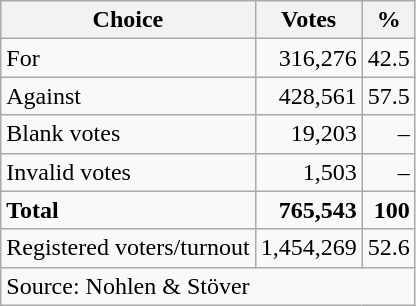<table class=wikitable style=text-align:right>
<tr>
<th>Choice</th>
<th>Votes</th>
<th>%</th>
</tr>
<tr>
<td align=left>For</td>
<td>316,276</td>
<td>42.5</td>
</tr>
<tr>
<td align=left>Against</td>
<td>428,561</td>
<td>57.5</td>
</tr>
<tr>
<td align=left>Blank votes</td>
<td>19,203</td>
<td>–</td>
</tr>
<tr>
<td align=left>Invalid votes</td>
<td>1,503</td>
<td>–</td>
</tr>
<tr>
<td align=left><strong>Total</strong></td>
<td><strong>765,543</strong></td>
<td><strong>100</strong></td>
</tr>
<tr>
<td align=left>Registered voters/turnout</td>
<td>1,454,269</td>
<td>52.6</td>
</tr>
<tr>
<td align=left colspan=6>Source: Nohlen & Stöver</td>
</tr>
</table>
